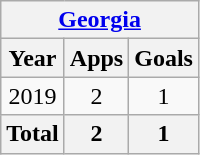<table class="wikitable" style="text-align:center">
<tr>
<th colspan=3><a href='#'>Georgia</a></th>
</tr>
<tr>
<th>Year</th>
<th>Apps</th>
<th>Goals</th>
</tr>
<tr>
<td>2019</td>
<td>2</td>
<td>1</td>
</tr>
<tr>
<th>Total</th>
<th>2</th>
<th>1</th>
</tr>
</table>
